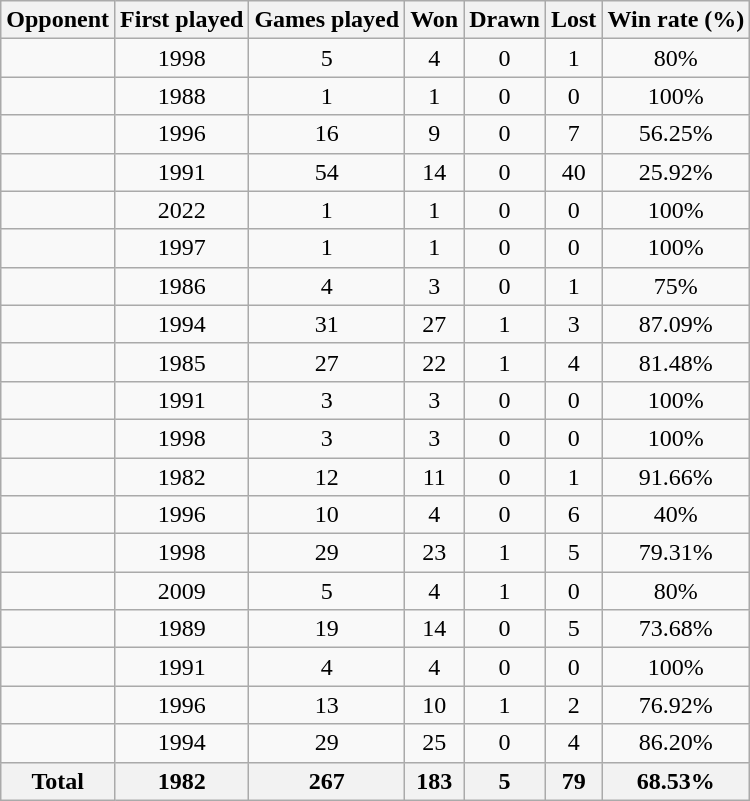<table class="wikitable sortable" style="text-align: center;">
<tr>
<th>Opponent</th>
<th>First played</th>
<th>Games played</th>
<th>Won</th>
<th>Drawn</th>
<th>Lost</th>
<th>Win rate (%)</th>
</tr>
<tr>
<td style="text-align: left;"></td>
<td>1998</td>
<td>5</td>
<td>4</td>
<td>0</td>
<td>1</td>
<td>80%</td>
</tr>
<tr>
<td style="text-align: left;"></td>
<td>1988</td>
<td>1</td>
<td>1</td>
<td>0</td>
<td>0</td>
<td>100%</td>
</tr>
<tr>
<td style="text-align: left;"></td>
<td>1996</td>
<td>16</td>
<td>9</td>
<td>0</td>
<td>7</td>
<td>56.25%</td>
</tr>
<tr>
<td style="text-align: left;"></td>
<td>1991</td>
<td>54</td>
<td>14</td>
<td>0</td>
<td>40</td>
<td>25.92%</td>
</tr>
<tr>
<td style="text-align: left;"></td>
<td>2022</td>
<td>1</td>
<td>1</td>
<td>0</td>
<td>0</td>
<td>100%</td>
</tr>
<tr>
<td style="text-align: left;"></td>
<td>1997</td>
<td>1</td>
<td>1</td>
<td>0</td>
<td>0</td>
<td>100%</td>
</tr>
<tr>
<td style="text-align: left;"></td>
<td>1986</td>
<td>4</td>
<td>3</td>
<td>0</td>
<td>1</td>
<td>75%</td>
</tr>
<tr>
<td style="text-align: left;"></td>
<td>1994</td>
<td>31</td>
<td>27</td>
<td>1</td>
<td>3</td>
<td>87.09%</td>
</tr>
<tr>
<td style="text-align: left;"></td>
<td>1985</td>
<td>27</td>
<td>22</td>
<td>1</td>
<td>4</td>
<td>81.48%</td>
</tr>
<tr>
<td style="text-align: left;"></td>
<td>1991</td>
<td>3</td>
<td>3</td>
<td>0</td>
<td>0</td>
<td>100%</td>
</tr>
<tr>
<td style="text-align: left;"></td>
<td>1998</td>
<td>3</td>
<td>3</td>
<td>0</td>
<td>0</td>
<td>100%</td>
</tr>
<tr>
<td style="text-align: left;"></td>
<td>1982</td>
<td>12</td>
<td>11</td>
<td>0</td>
<td>1</td>
<td>91.66%</td>
</tr>
<tr>
<td style="text-align: left;"></td>
<td>1996</td>
<td>10</td>
<td>4</td>
<td>0</td>
<td>6</td>
<td>40%</td>
</tr>
<tr>
<td style="text-align: left;"></td>
<td>1998</td>
<td>29</td>
<td>23</td>
<td>1</td>
<td>5</td>
<td>79.31%</td>
</tr>
<tr>
<td style="text-align: left;"></td>
<td>2009</td>
<td>5</td>
<td>4</td>
<td>1</td>
<td>0</td>
<td>80%</td>
</tr>
<tr>
<td style="text-align: left;"></td>
<td>1989</td>
<td>19</td>
<td>14</td>
<td>0</td>
<td>5</td>
<td>73.68%</td>
</tr>
<tr>
<td style="text-align: left;"></td>
<td>1991</td>
<td>4</td>
<td>4</td>
<td>0</td>
<td>0</td>
<td>100%</td>
</tr>
<tr>
<td style="text-align: left;"></td>
<td>1996</td>
<td>13</td>
<td>10</td>
<td>1</td>
<td>2</td>
<td>76.92%</td>
</tr>
<tr>
<td style="text-align: left;"></td>
<td>1994</td>
<td>29</td>
<td>25</td>
<td>0</td>
<td>4</td>
<td>86.20%</td>
</tr>
<tr>
<th>Total</th>
<th>1982</th>
<th>267</th>
<th>183</th>
<th>5</th>
<th>79</th>
<th>68.53%</th>
</tr>
</table>
